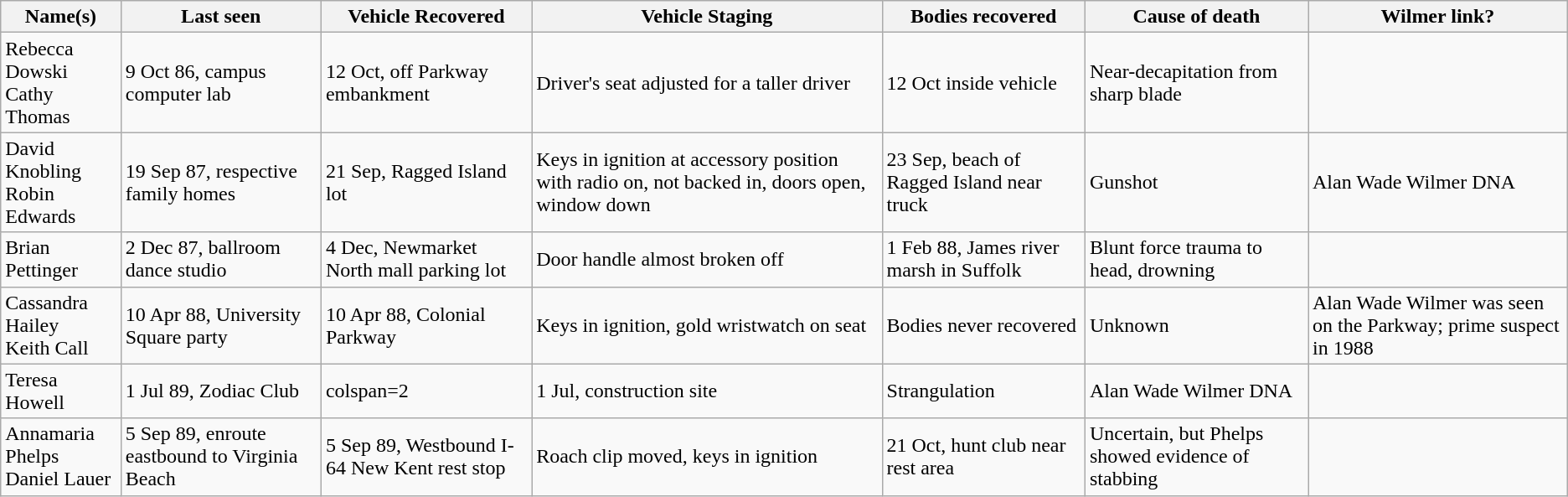<table class="wikitable">
<tr>
<th>Name(s)</th>
<th>Last seen</th>
<th>Vehicle Recovered</th>
<th>Vehicle Staging</th>
<th>Bodies recovered</th>
<th>Cause of death</th>
<th>Wilmer link?</th>
</tr>
<tr>
<td>Rebecca Dowski<br>Cathy Thomas</td>
<td>9 Oct 86, campus computer lab</td>
<td>12 Oct, off Parkway embankment</td>
<td>Driver's seat adjusted for a taller driver</td>
<td>12 Oct inside vehicle</td>
<td>Near-decapitation from sharp blade</td>
<td></td>
</tr>
<tr>
<td>David Knobling <br> Robin Edwards</td>
<td>19 Sep 87, respective family homes</td>
<td>21 Sep, Ragged Island lot</td>
<td>Keys in ignition at accessory position with radio on, not backed in, doors open, window down</td>
<td>23 Sep, beach of Ragged Island near truck</td>
<td>Gunshot</td>
<td>Alan Wade Wilmer DNA</td>
</tr>
<tr>
<td>Brian Pettinger</td>
<td>2 Dec 87, ballroom dance studio</td>
<td>4 Dec, Newmarket North mall parking lot</td>
<td>Door handle almost broken off</td>
<td>1 Feb 88, James river marsh in Suffolk</td>
<td>Blunt force trauma to head, drowning</td>
<td></td>
</tr>
<tr>
<td>Cassandra Hailey <br> Keith Call</td>
<td>10 Apr 88, University Square party</td>
<td>10 Apr 88, Colonial Parkway</td>
<td>Keys in ignition, gold wristwatch on seat</td>
<td>Bodies never recovered</td>
<td>Unknown</td>
<td>Alan Wade Wilmer was seen on the Parkway; prime suspect in 1988</td>
</tr>
<tr>
<td>Teresa Howell</td>
<td>1 Jul 89, Zodiac Club</td>
<td>colspan=2 </td>
<td>1 Jul, construction site</td>
<td>Strangulation</td>
<td>Alan Wade Wilmer DNA</td>
</tr>
<tr>
<td>Annamaria Phelps<br>Daniel Lauer</td>
<td>5 Sep 89, enroute eastbound to Virginia Beach</td>
<td>5 Sep 89, Westbound I-64 New Kent rest stop</td>
<td>Roach clip moved, keys in ignition</td>
<td>21 Oct, hunt club near rest area</td>
<td>Uncertain, but Phelps showed evidence of stabbing</td>
<td></td>
</tr>
</table>
